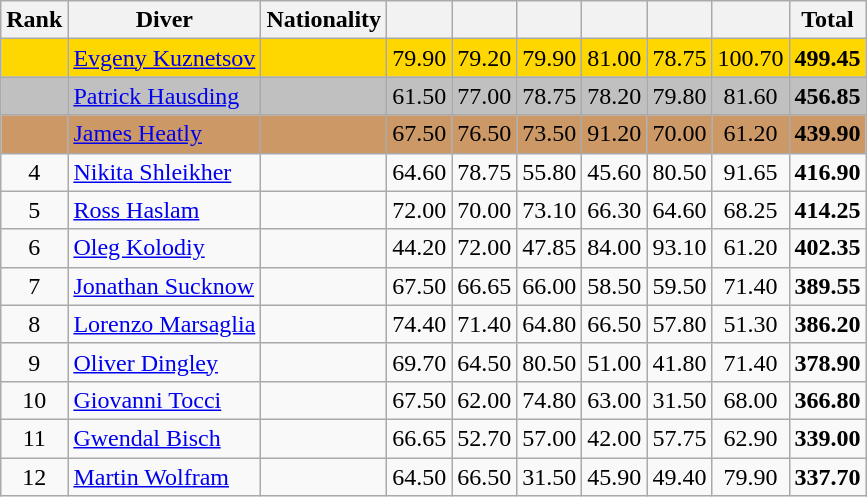<table class="wikitable" style="text-align:center">
<tr>
<th>Rank</th>
<th>Diver</th>
<th>Nationality</th>
<th></th>
<th></th>
<th></th>
<th></th>
<th></th>
<th></th>
<th>Total</th>
</tr>
<tr bgcolor=gold>
<td></td>
<td align=left><a href='#'>Evgeny Kuznetsov</a></td>
<td align=left></td>
<td>79.90</td>
<td>79.20</td>
<td>79.90</td>
<td>81.00</td>
<td>78.75</td>
<td>100.70</td>
<td><strong>499.45</strong></td>
</tr>
<tr bgcolor=silver>
<td></td>
<td align=left><a href='#'>Patrick Hausding</a></td>
<td align=left></td>
<td>61.50</td>
<td>77.00</td>
<td>78.75</td>
<td>78.20</td>
<td>79.80</td>
<td>81.60</td>
<td><strong>456.85</strong></td>
</tr>
<tr bgcolor=CC9966>
<td></td>
<td align=left><a href='#'>James Heatly</a></td>
<td align=left></td>
<td>67.50</td>
<td>76.50</td>
<td>73.50</td>
<td>91.20</td>
<td>70.00</td>
<td>61.20</td>
<td><strong>439.90</strong></td>
</tr>
<tr>
<td>4</td>
<td align=left><a href='#'>Nikita Shleikher</a></td>
<td align=left></td>
<td>64.60</td>
<td>78.75</td>
<td>55.80</td>
<td>45.60</td>
<td>80.50</td>
<td>91.65</td>
<td><strong>416.90</strong></td>
</tr>
<tr>
<td>5</td>
<td align=left><a href='#'>Ross Haslam</a></td>
<td align=left></td>
<td>72.00</td>
<td>70.00</td>
<td>73.10</td>
<td>66.30</td>
<td>64.60</td>
<td>68.25</td>
<td><strong>414.25</strong></td>
</tr>
<tr>
<td>6</td>
<td align=left><a href='#'>Oleg Kolodiy</a></td>
<td align=left></td>
<td>44.20</td>
<td>72.00</td>
<td>47.85</td>
<td>84.00</td>
<td>93.10</td>
<td>61.20</td>
<td><strong>402.35</strong></td>
</tr>
<tr>
<td>7</td>
<td align=left><a href='#'>Jonathan Sucknow</a></td>
<td align=left></td>
<td>67.50</td>
<td>66.65</td>
<td>66.00</td>
<td>58.50</td>
<td>59.50</td>
<td>71.40</td>
<td><strong>389.55</strong></td>
</tr>
<tr>
<td>8</td>
<td align=left><a href='#'>Lorenzo Marsaglia</a></td>
<td align=left></td>
<td>74.40</td>
<td>71.40</td>
<td>64.80</td>
<td>66.50</td>
<td>57.80</td>
<td>51.30</td>
<td><strong>386.20</strong></td>
</tr>
<tr>
<td>9</td>
<td align=left><a href='#'>Oliver Dingley</a></td>
<td align=left></td>
<td>69.70</td>
<td>64.50</td>
<td>80.50</td>
<td>51.00</td>
<td>41.80</td>
<td>71.40</td>
<td><strong>378.90</strong></td>
</tr>
<tr>
<td>10</td>
<td align=left><a href='#'>Giovanni Tocci</a></td>
<td align=left></td>
<td>67.50</td>
<td>62.00</td>
<td>74.80</td>
<td>63.00</td>
<td>31.50</td>
<td>68.00</td>
<td><strong>366.80</strong></td>
</tr>
<tr>
<td>11</td>
<td align=left><a href='#'>Gwendal Bisch</a></td>
<td align=left></td>
<td>66.65</td>
<td>52.70</td>
<td>57.00</td>
<td>42.00</td>
<td>57.75</td>
<td>62.90</td>
<td><strong>339.00</strong></td>
</tr>
<tr>
<td>12</td>
<td align=left><a href='#'>Martin Wolfram</a></td>
<td align=left></td>
<td>64.50</td>
<td>66.50</td>
<td>31.50</td>
<td>45.90</td>
<td>49.40</td>
<td>79.90</td>
<td><strong>337.70</strong></td>
</tr>
</table>
